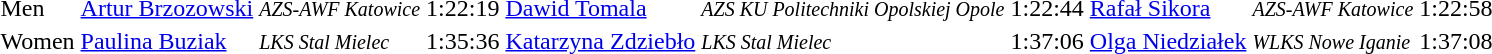<table>
<tr>
<td>Men</td>
<td><a href='#'>Artur Brzozowski</a></td>
<td><small><em>AZS-AWF Katowice</em></small></td>
<td>1:22:19</td>
<td><a href='#'>Dawid Tomala</a></td>
<td><small><em>AZS KU Politechniki Opolskiej Opole</em></small></td>
<td>1:22:44</td>
<td><a href='#'>Rafał Sikora</a></td>
<td><small><em>AZS-AWF Katowice</em></small></td>
<td>1:22:58</td>
</tr>
<tr>
<td>Women</td>
<td><a href='#'>Paulina Buziak</a></td>
<td><small><em>LKS Stal Mielec</em></small></td>
<td>1:35:36</td>
<td><a href='#'>Katarzyna Zdziebło</a></td>
<td><small><em>LKS Stal Mielec</em></small></td>
<td>1:37:06</td>
<td><a href='#'>Olga Niedziałek</a></td>
<td><small><em>WLKS Nowe Iganie</em></small></td>
<td>1:37:08</td>
</tr>
</table>
